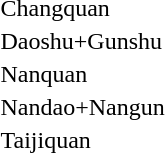<table>
<tr>
<td>Changquan</td>
<td></td>
<td></td>
<td></td>
</tr>
<tr>
<td>Daoshu+Gunshu</td>
<td></td>
<td></td>
<td></td>
</tr>
<tr>
<td>Nanquan</td>
<td></td>
<td></td>
<td></td>
</tr>
<tr>
<td>Nandao+Nangun</td>
<td></td>
<td></td>
<td></td>
</tr>
<tr>
<td>Taijiquan</td>
<td></td>
<td></td>
<td></td>
</tr>
</table>
